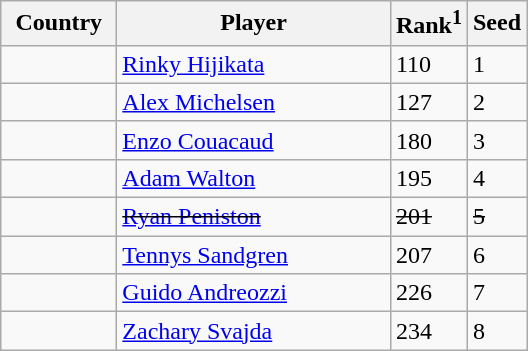<table class="sortable wikitable">
<tr>
<th width="70">Country</th>
<th width="175">Player</th>
<th>Rank<sup>1</sup></th>
<th>Seed</th>
</tr>
<tr>
<td></td>
<td><a href='#'>Rinky Hijikata</a></td>
<td>110</td>
<td>1</td>
</tr>
<tr>
<td></td>
<td><a href='#'>Alex Michelsen</a></td>
<td>127</td>
<td>2</td>
</tr>
<tr>
<td></td>
<td><a href='#'>Enzo Couacaud</a></td>
<td>180</td>
<td>3</td>
</tr>
<tr>
<td></td>
<td><a href='#'>Adam Walton</a></td>
<td>195</td>
<td>4</td>
</tr>
<tr>
<td><s></s></td>
<td><s><a href='#'>Ryan Peniston</a></s></td>
<td><s>201</s></td>
<td><s>5</s></td>
</tr>
<tr>
<td></td>
<td><a href='#'>Tennys Sandgren</a></td>
<td>207</td>
<td>6</td>
</tr>
<tr>
<td></td>
<td><a href='#'>Guido Andreozzi</a></td>
<td>226</td>
<td>7</td>
</tr>
<tr>
<td></td>
<td><a href='#'>Zachary Svajda</a></td>
<td>234</td>
<td>8</td>
</tr>
</table>
